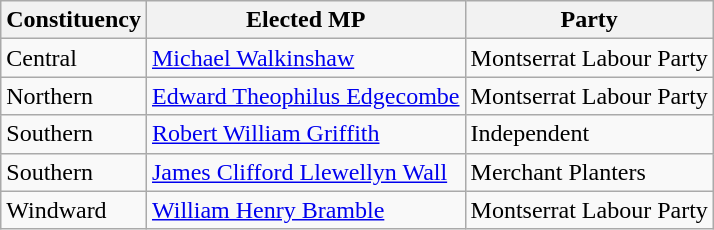<table class=wikitable style=text-align:left>
<tr>
<th>Constituency</th>
<th>Elected MP</th>
<th>Party</th>
</tr>
<tr>
<td>Central</td>
<td><a href='#'>Michael Walkinshaw</a></td>
<td>Montserrat Labour Party</td>
</tr>
<tr>
<td>Northern</td>
<td><a href='#'>Edward Theophilus Edgecombe</a></td>
<td>Montserrat Labour Party</td>
</tr>
<tr>
<td>Southern</td>
<td><a href='#'>Robert William Griffith</a></td>
<td>Independent</td>
</tr>
<tr>
<td>Southern</td>
<td><a href='#'>James Clifford Llewellyn Wall</a></td>
<td>Merchant Planters</td>
</tr>
<tr>
<td>Windward</td>
<td><a href='#'>William Henry Bramble</a></td>
<td>Montserrat Labour Party</td>
</tr>
</table>
